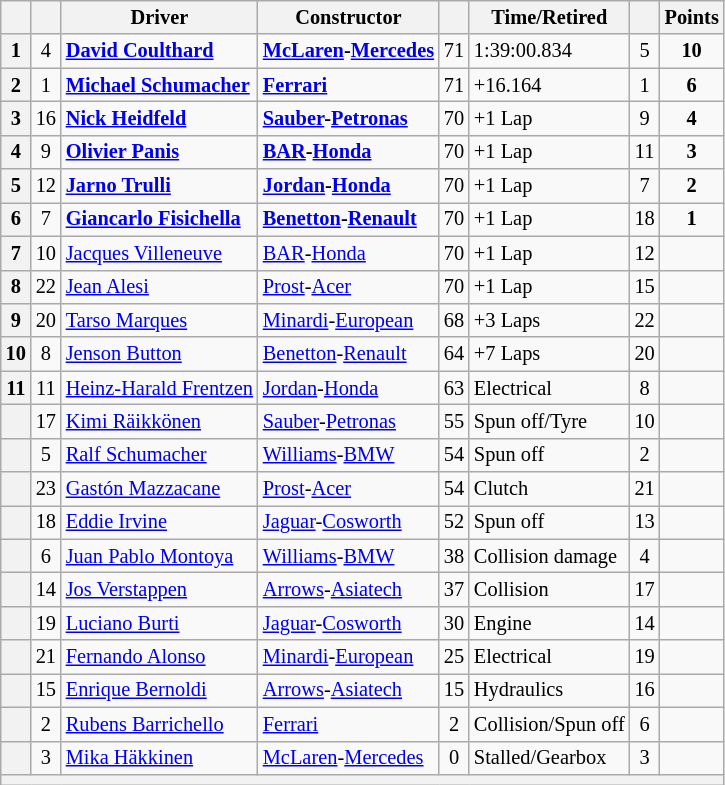<table class="wikitable sortable" style="font-size: 85%;">
<tr>
<th scope="col"></th>
<th scope="col"></th>
<th scope="col">Driver</th>
<th scope="col">Constructor</th>
<th scope="col" class="unsortable"></th>
<th scope="col" class="unsortable">Time/Retired</th>
<th scope="col"></th>
<th scope="col">Points</th>
</tr>
<tr>
<th scope="row">1</th>
<td align="center">4</td>
<td data-sort-value="COU"> <strong><a href='#'>David Coulthard</a></strong></td>
<td><strong><a href='#'>McLaren</a>-<a href='#'>Mercedes</a></strong></td>
<td align="center">71</td>
<td>1:39:00.834</td>
<td align="center">5</td>
<td align="center"><strong>10</strong></td>
</tr>
<tr>
<th scope="row">2</th>
<td align="center">1</td>
<td data-sort-value="SCHM"> <strong><a href='#'>Michael Schumacher</a></strong></td>
<td><strong><a href='#'>Ferrari</a></strong></td>
<td align="center">71</td>
<td>+16.164</td>
<td align="center">1</td>
<td align="center"><strong>6</strong></td>
</tr>
<tr>
<th scope="row">3</th>
<td align="center">16</td>
<td data-sort-value="HEI"> <strong><a href='#'>Nick Heidfeld</a></strong></td>
<td><strong><a href='#'>Sauber</a>-<a href='#'>Petronas</a></strong></td>
<td align="center">70</td>
<td>+1 Lap</td>
<td align="center">9</td>
<td align="center"><strong>4</strong></td>
</tr>
<tr>
<th scope="row">4</th>
<td align="center">9</td>
<td data-sort-value="PAN"> <strong><a href='#'>Olivier Panis</a></strong></td>
<td><strong><a href='#'>BAR</a>-<a href='#'>Honda</a></strong></td>
<td align="center">70</td>
<td>+1 Lap</td>
<td align="center">11</td>
<td align="center"><strong>3</strong></td>
</tr>
<tr>
<th scope="row">5</th>
<td align="center">12</td>
<td data-sort-value="TRU"> <strong><a href='#'>Jarno Trulli</a></strong></td>
<td><strong><a href='#'>Jordan</a>-<a href='#'>Honda</a></strong></td>
<td align="center">70</td>
<td>+1 Lap</td>
<td align="center">7</td>
<td align="center"><strong>2</strong></td>
</tr>
<tr>
<th scope="row">6</th>
<td align="center">7</td>
<td data-sort-value="FIS"> <strong><a href='#'>Giancarlo Fisichella</a></strong></td>
<td><strong><a href='#'>Benetton</a>-<a href='#'>Renault</a></strong></td>
<td align="center">70</td>
<td>+1 Lap</td>
<td align="center">18</td>
<td align="center"><strong>1</strong></td>
</tr>
<tr>
<th scope="row">7</th>
<td align="center">10</td>
<td data-sort-value="VIL"> <a href='#'>Jacques Villeneuve</a></td>
<td><a href='#'>BAR</a>-<a href='#'>Honda</a></td>
<td align="center">70</td>
<td>+1 Lap</td>
<td align="center">12</td>
<td> </td>
</tr>
<tr>
<th scope="row">8</th>
<td align="center">22</td>
<td data-sort-value="ALE"> <a href='#'>Jean Alesi</a></td>
<td><a href='#'>Prost</a>-<a href='#'>Acer</a></td>
<td align="center">70</td>
<td>+1 Lap</td>
<td align="center">15</td>
<td> </td>
</tr>
<tr>
<th scope="row">9</th>
<td align="center">20</td>
<td data-sort-value="MAR"> <a href='#'>Tarso Marques</a></td>
<td><a href='#'>Minardi</a>-<a href='#'>European</a></td>
<td align="center">68</td>
<td>+3 Laps</td>
<td align="center">22</td>
<td> </td>
</tr>
<tr>
<th scope="row">10</th>
<td align="center">8</td>
<td data-sort-value="BUT"> <a href='#'>Jenson Button</a></td>
<td><a href='#'>Benetton</a>-<a href='#'>Renault</a></td>
<td align="center">64</td>
<td>+7 Laps</td>
<td align="center">20</td>
<td> </td>
</tr>
<tr>
<th scope="row">11</th>
<td align="center">11</td>
<td data-sort-value="FRE"> <a href='#'>Heinz-Harald Frentzen</a></td>
<td><a href='#'>Jordan</a>-<a href='#'>Honda</a></td>
<td align="center">63</td>
<td>Electrical</td>
<td align="center">8</td>
<td> </td>
</tr>
<tr>
<th scope="row" data-sort-value="12"></th>
<td align="center">17</td>
<td data-sort-value="RAI"> <a href='#'>Kimi Räikkönen</a></td>
<td><a href='#'>Sauber</a>-<a href='#'>Petronas</a></td>
<td align="center">55</td>
<td>Spun off/Tyre</td>
<td align="center">10</td>
<td> </td>
</tr>
<tr>
<th scope="row" data-sort-value="13"></th>
<td align="center">5</td>
<td data-sort-value="SCHR"> <a href='#'>Ralf Schumacher</a></td>
<td><a href='#'>Williams</a>-<a href='#'>BMW</a></td>
<td align="center">54</td>
<td>Spun off</td>
<td align="center">2</td>
<td> </td>
</tr>
<tr>
<th scope="row" data-sort-value="14"></th>
<td align="center">23</td>
<td data-sort-value="MAZ"> <a href='#'>Gastón Mazzacane</a></td>
<td><a href='#'>Prost</a>-<a href='#'>Acer</a></td>
<td align="center">54</td>
<td>Clutch</td>
<td align="center">21</td>
<td> </td>
</tr>
<tr>
<th scope="row" data-sort-value="15"></th>
<td align="center">18</td>
<td data-sort-value="IRV"> <a href='#'>Eddie Irvine</a></td>
<td><a href='#'>Jaguar</a>-<a href='#'>Cosworth</a></td>
<td align="center">52</td>
<td>Spun off</td>
<td align="center">13</td>
<td> </td>
</tr>
<tr>
<th scope="row" data-sort-value="16"></th>
<td align="center">6</td>
<td data-sort-value="MON"> <a href='#'>Juan Pablo Montoya</a></td>
<td><a href='#'>Williams</a>-<a href='#'>BMW</a></td>
<td align="center">38</td>
<td>Collision damage</td>
<td align="center">4</td>
<td> </td>
</tr>
<tr>
<th scope="row" data-sort-value="17"></th>
<td align="center">14</td>
<td data-sort-value="VER"> <a href='#'>Jos Verstappen</a></td>
<td><a href='#'>Arrows</a>-<a href='#'>Asiatech</a></td>
<td align="center">37</td>
<td>Collision</td>
<td align="center">17</td>
<td> </td>
</tr>
<tr>
<th scope="row" data-sort-value="18"></th>
<td align="center">19</td>
<td data-sort-value="BUR"> <a href='#'>Luciano Burti</a></td>
<td><a href='#'>Jaguar</a>-<a href='#'>Cosworth</a></td>
<td align="center">30</td>
<td>Engine</td>
<td align="center">14</td>
<td> </td>
</tr>
<tr>
<th scope="row" data-sort-value="19"></th>
<td align="center">21</td>
<td data-sort-value="ALO"> <a href='#'>Fernando Alonso</a></td>
<td><a href='#'>Minardi</a>-<a href='#'>European</a></td>
<td align="center">25</td>
<td>Electrical</td>
<td align="center">19</td>
<td> </td>
</tr>
<tr>
<th scope="row" data-sort-value="20"></th>
<td align="center">15</td>
<td data-sort-value="BER"> <a href='#'>Enrique Bernoldi</a></td>
<td><a href='#'>Arrows</a>-<a href='#'>Asiatech</a></td>
<td align="center">15</td>
<td>Hydraulics</td>
<td align="center">16</td>
<td> </td>
</tr>
<tr>
<th scope="row" data-sort-value="21"></th>
<td align="center">2</td>
<td data-sort-value="BAR"> <a href='#'>Rubens Barrichello</a></td>
<td><a href='#'>Ferrari</a></td>
<td align="center">2</td>
<td>Collision/Spun off</td>
<td align="center">6</td>
<td> </td>
</tr>
<tr>
<th scope="row" data-sort-value="22"></th>
<td align="center">3</td>
<td data-sort-value="HAK"> <a href='#'>Mika Häkkinen</a></td>
<td><a href='#'>McLaren</a>-<a href='#'>Mercedes</a></td>
<td align="center">0</td>
<td>Stalled/Gearbox</td>
<td align="center">3</td>
<td> </td>
</tr>
<tr class="sortbottom">
<th colspan="8"></th>
</tr>
</table>
